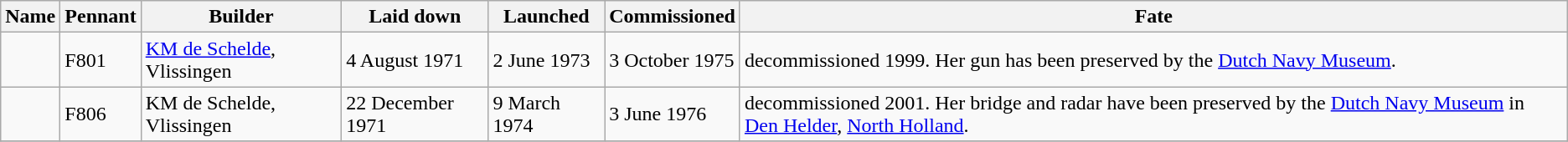<table class="wikitable">
<tr>
<th>Name</th>
<th>Pennant</th>
<th>Builder</th>
<th>Laid down</th>
<th>Launched</th>
<th>Commissioned</th>
<th>Fate</th>
</tr>
<tr>
<td></td>
<td>F801</td>
<td><a href='#'>KM de Schelde</a>, Vlissingen</td>
<td>4 August 1971</td>
<td>2 June 1973</td>
<td>3 October 1975</td>
<td>decommissioned 1999. Her gun has been preserved by the <a href='#'>Dutch Navy Museum</a>.</td>
</tr>
<tr>
<td></td>
<td>F806</td>
<td>KM de Schelde, Vlissingen</td>
<td>22 December 1971</td>
<td>9 March 1974</td>
<td>3 June 1976</td>
<td>decommissioned 2001. Her bridge and radar have been preserved by the <a href='#'>Dutch Navy Museum</a> in <a href='#'>Den Helder</a>, <a href='#'>North Holland</a>.</td>
</tr>
<tr>
</tr>
</table>
